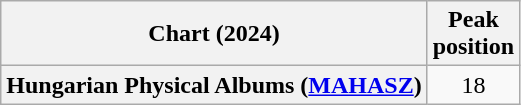<table class="wikitable sortable plainrowheaders" style="text-align:center">
<tr>
<th scope="col">Chart (2024)</th>
<th scope="col">Peak<br>position</th>
</tr>
<tr>
<th scope="row">Hungarian Physical Albums (<a href='#'>MAHASZ</a>)</th>
<td>18</td>
</tr>
</table>
